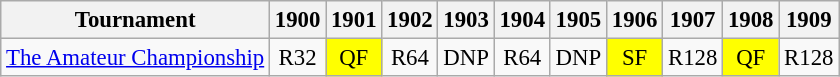<table class="wikitable" style="font-size:95%;text-align:center;">
<tr>
<th>Tournament</th>
<th>1900</th>
<th>1901</th>
<th>1902</th>
<th>1903</th>
<th>1904</th>
<th>1905</th>
<th>1906</th>
<th>1907</th>
<th>1908</th>
<th>1909</th>
</tr>
<tr>
<td align="left"><a href='#'>The Amateur Championship</a></td>
<td>R32</td>
<td style="background:yellow;">QF</td>
<td>R64</td>
<td>DNP</td>
<td>R64</td>
<td>DNP</td>
<td style="background:yellow;">SF</td>
<td>R128</td>
<td style="background:yellow;">QF</td>
<td>R128</td>
</tr>
</table>
